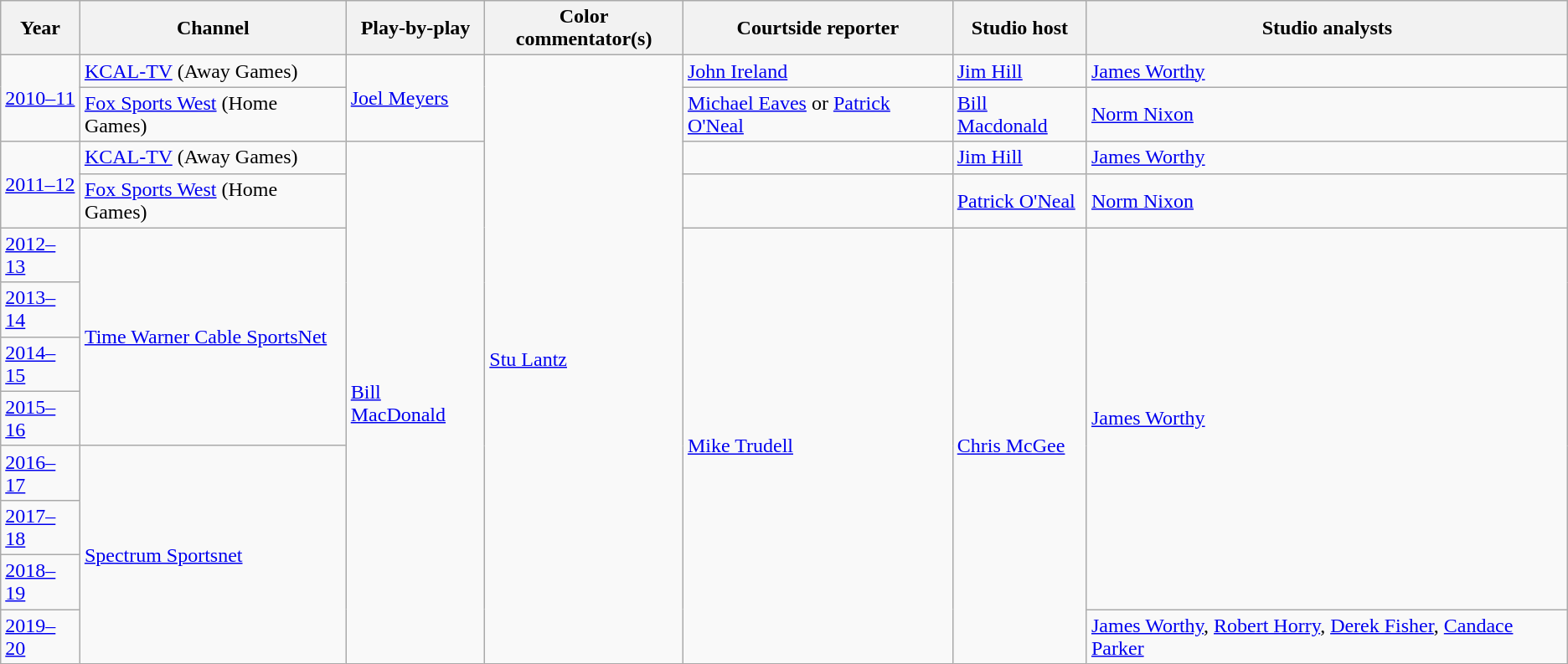<table class="wikitable">
<tr>
<th>Year</th>
<th>Channel</th>
<th>Play-by-play</th>
<th>Color commentator(s)</th>
<th>Courtside reporter</th>
<th>Studio host</th>
<th>Studio analysts</th>
</tr>
<tr>
<td rowspan="2"><a href='#'>2010–11</a></td>
<td><a href='#'>KCAL-TV</a> (Away Games)</td>
<td rowspan="2"><a href='#'>Joel Meyers</a></td>
<td rowspan=20><a href='#'>Stu Lantz</a></td>
<td><a href='#'>John Ireland</a></td>
<td><a href='#'>Jim Hill</a></td>
<td><a href='#'>James Worthy</a></td>
</tr>
<tr>
<td><a href='#'>Fox Sports West</a> (Home Games)</td>
<td><a href='#'>Michael Eaves</a> or <a href='#'>Patrick O'Neal</a></td>
<td><a href='#'>Bill Macdonald</a></td>
<td><a href='#'>Norm Nixon</a></td>
</tr>
<tr>
<td rowspan="2"><a href='#'>2011–12</a></td>
<td><a href='#'>KCAL-TV</a> (Away Games)</td>
<td rowspan="10"><a href='#'>Bill MacDonald</a></td>
<td></td>
<td><a href='#'>Jim Hill</a></td>
<td><a href='#'>James Worthy</a></td>
</tr>
<tr>
<td><a href='#'>Fox Sports West</a> (Home Games)</td>
<td></td>
<td><a href='#'>Patrick O'Neal</a></td>
<td><a href='#'>Norm Nixon</a></td>
</tr>
<tr>
<td><a href='#'>2012–13</a></td>
<td rowspan="4"><a href='#'>Time Warner Cable SportsNet</a></td>
<td rowspan="8"><a href='#'>Mike Trudell</a></td>
<td rowspan="8"><a href='#'>Chris McGee</a></td>
<td rowspan="7"><a href='#'>James Worthy</a></td>
</tr>
<tr>
<td><a href='#'>2013–14</a></td>
</tr>
<tr>
<td><a href='#'>2014–15</a></td>
</tr>
<tr>
<td><a href='#'>2015–16</a></td>
</tr>
<tr>
<td><a href='#'>2016–17</a></td>
<td rowspan="4"><a href='#'>Spectrum Sportsnet</a></td>
</tr>
<tr>
<td><a href='#'>2017–18</a></td>
</tr>
<tr>
<td><a href='#'>2018–19</a></td>
</tr>
<tr>
<td><a href='#'>2019–20</a></td>
<td><a href='#'>James Worthy</a>, <a href='#'>Robert Horry</a>, <a href='#'>Derek Fisher</a>, <a href='#'>Candace Parker</a></td>
</tr>
</table>
